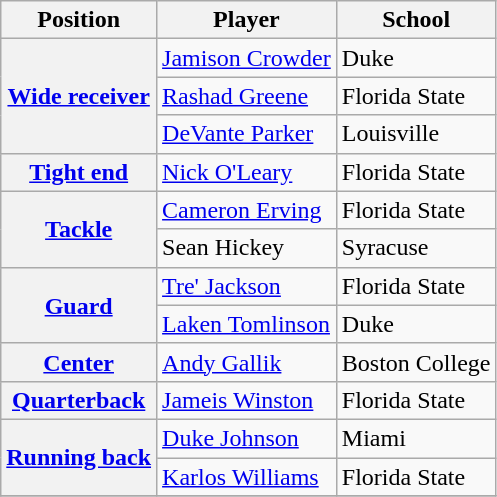<table class="wikitable">
<tr>
<th>Position</th>
<th>Player</th>
<th>School</th>
</tr>
<tr>
<th rowspan="3"><a href='#'>Wide receiver</a></th>
<td><a href='#'>Jamison Crowder</a></td>
<td>Duke</td>
</tr>
<tr>
<td><a href='#'>Rashad Greene</a></td>
<td>Florida State</td>
</tr>
<tr>
<td><a href='#'>DeVante Parker</a></td>
<td>Louisville</td>
</tr>
<tr>
<th rowspan="1"><a href='#'>Tight end</a></th>
<td><a href='#'>Nick O'Leary</a></td>
<td>Florida State</td>
</tr>
<tr>
<th rowspan="2"><a href='#'>Tackle</a></th>
<td><a href='#'>Cameron Erving</a></td>
<td>Florida State</td>
</tr>
<tr>
<td>Sean Hickey</td>
<td>Syracuse</td>
</tr>
<tr>
<th rowspan="2"><a href='#'>Guard</a></th>
<td><a href='#'>Tre' Jackson</a></td>
<td>Florida State</td>
</tr>
<tr>
<td><a href='#'>Laken Tomlinson</a></td>
<td>Duke</td>
</tr>
<tr>
<th rowspan="1"><a href='#'>Center</a></th>
<td><a href='#'>Andy Gallik</a></td>
<td>Boston College</td>
</tr>
<tr>
<th rowspan="1"><a href='#'>Quarterback</a></th>
<td><a href='#'>Jameis Winston</a></td>
<td>Florida State</td>
</tr>
<tr>
<th rowspan="2"><a href='#'>Running back</a></th>
<td><a href='#'>Duke Johnson</a></td>
<td>Miami</td>
</tr>
<tr>
<td><a href='#'>Karlos Williams</a></td>
<td>Florida State</td>
</tr>
<tr>
</tr>
</table>
